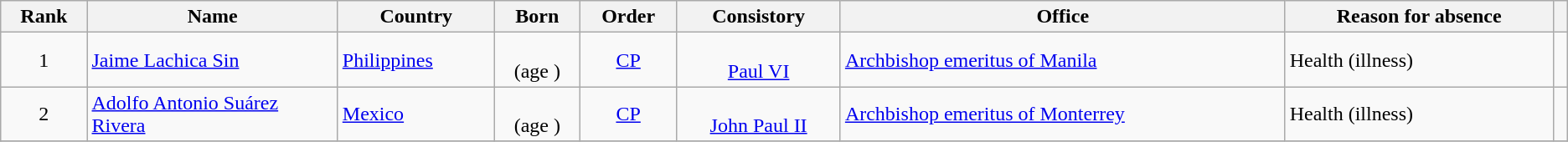<table class="wikitable sortable" style="text-align:center">
<tr>
<th scope="col">Rank</th>
<th scope="col" width="16%">Name</th>
<th scope="col" width="10%">Country</th>
<th scope="col">Born</th>
<th scope="col">Order</th>
<th scope="col">Consistory</th>
<th scope="col">Office</th>
<th scope="col" class="unsortable">Reason for absence</th>
<th scope="col" class="unsortable"></th>
</tr>
<tr>
<td>1</td>
<td scope="row" style="text-align:left" data-sort-value="Sin, Jaime Lachica"><a href='#'>Jaime Lachica Sin</a></td>
<td style="text-align:left"><a href='#'>Philippines</a></td>
<td><br>(age )</td>
<td data-sort-value="2"><a href='#'>CP</a></td>
<td><br><a href='#'>Paul VI</a></td>
<td style="text-align:left"><a href='#'>Archbishop emeritus of Manila</a></td>
<td style="text-align:left">Health (illness)</td>
<td></td>
</tr>
<tr>
<td>2</td>
<td scope="row" style="text-align:left" data-sort-value="Suarez Rivera, Adolfo Antonio"><a href='#'>Adolfo Antonio Suárez Rivera</a></td>
<td style="text-align:left"><a href='#'>Mexico</a></td>
<td><br>(age )</td>
<td data-sort-value="2"><a href='#'>CP</a></td>
<td><br><a href='#'>John Paul II</a></td>
<td style="text-align:left"><a href='#'>Archbishop emeritus of Monterrey</a></td>
<td style="text-align:left">Health (illness)</td>
<td></td>
</tr>
<tr>
</tr>
</table>
